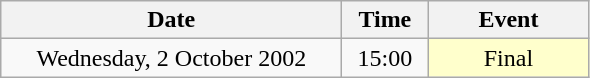<table class = "wikitable" style="text-align:center;">
<tr>
<th width=220>Date</th>
<th width=50>Time</th>
<th width=100>Event</th>
</tr>
<tr>
<td>Wednesday, 2 October 2002</td>
<td>15:00</td>
<td bgcolor=ffffcc>Final</td>
</tr>
</table>
